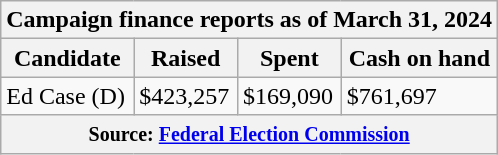<table class="wikitable sortable">
<tr>
<th colspan=4>Campaign finance reports as of March 31, 2024</th>
</tr>
<tr style="text-align:center;">
<th>Candidate</th>
<th>Raised</th>
<th>Spent</th>
<th>Cash on hand</th>
</tr>
<tr>
<td>Ed Case (D)</td>
<td>$423,257</td>
<td>$169,090</td>
<td>$761,697</td>
</tr>
<tr>
<th colspan="4"><small>Source: <a href='#'>Federal Election Commission</a></small></th>
</tr>
</table>
